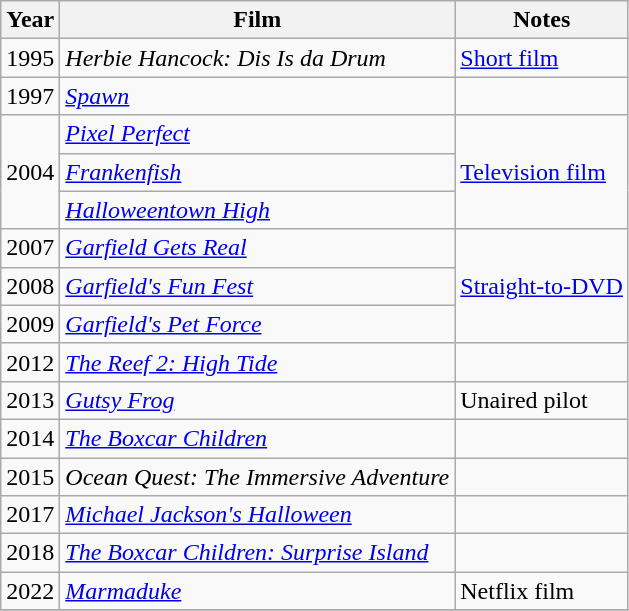<table class="wikitable">
<tr>
<th>Year</th>
<th>Film</th>
<th>Notes</th>
</tr>
<tr>
<td>1995</td>
<td><em>Herbie Hancock: Dis Is da Drum</em></td>
<td><a href='#'>Short film</a></td>
</tr>
<tr>
<td>1997</td>
<td><em><a href='#'>Spawn</a></em></td>
<td></td>
</tr>
<tr>
<td rowspan=3>2004</td>
<td><em><a href='#'>Pixel Perfect</a></em></td>
<td rowspan=3><a href='#'>Television film</a></td>
</tr>
<tr>
<td><em><a href='#'>Frankenfish</a></em></td>
</tr>
<tr>
<td><em><a href='#'>Halloweentown High</a></em></td>
</tr>
<tr>
<td>2007</td>
<td><em><a href='#'>Garfield Gets Real</a></em></td>
<td rowspan=3><a href='#'>Straight-to-DVD</a></td>
</tr>
<tr>
<td>2008</td>
<td><em><a href='#'>Garfield's Fun Fest</a></em></td>
</tr>
<tr>
<td>2009</td>
<td><em><a href='#'>Garfield's Pet Force</a></em></td>
</tr>
<tr>
<td>2012</td>
<td><em><a href='#'>The Reef 2: High Tide</a></em></td>
<td></td>
</tr>
<tr>
<td>2013</td>
<td><em><a href='#'>Gutsy Frog</a></em></td>
<td>Unaired pilot</td>
</tr>
<tr>
<td>2014</td>
<td><em><a href='#'>The Boxcar Children</a></em></td>
<td></td>
</tr>
<tr>
<td>2015</td>
<td><em>Ocean Quest: The Immersive Adventure</em></td>
<td></td>
</tr>
<tr>
<td>2017</td>
<td><em><a href='#'>Michael Jackson's Halloween</a></em></td>
<td></td>
</tr>
<tr>
<td>2018</td>
<td><em><a href='#'>The Boxcar Children: Surprise Island</a></em></td>
<td></td>
</tr>
<tr>
<td>2022</td>
<td><em><a href='#'>Marmaduke</a></em></td>
<td>Netflix film</td>
</tr>
<tr>
</tr>
</table>
